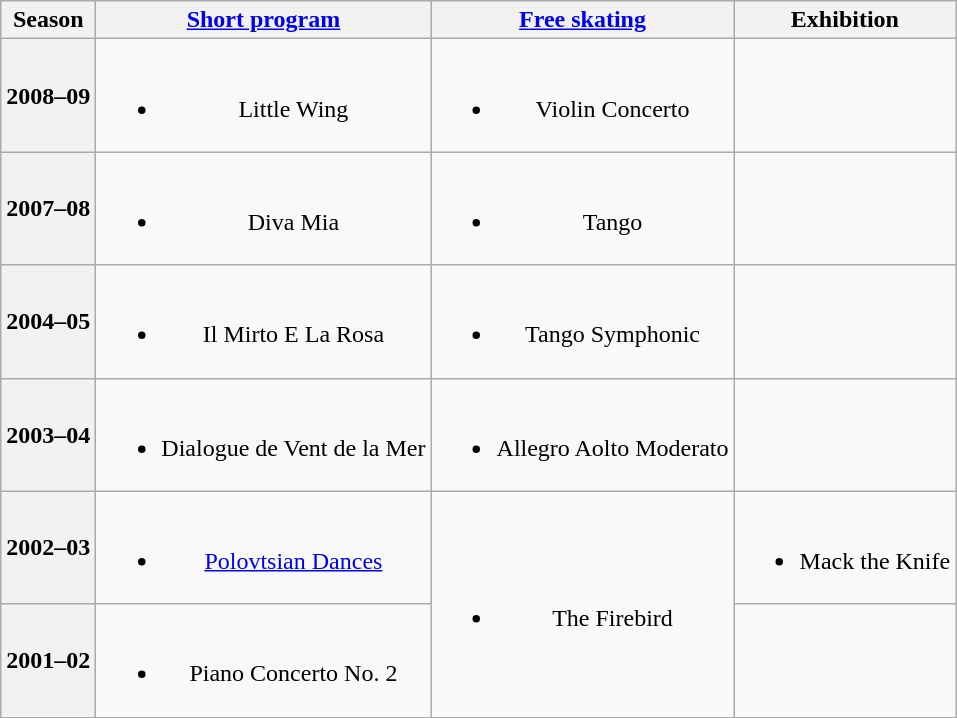<table class="wikitable" style="text-align: center">
<tr>
<th>Season</th>
<th><a href='#'>Short program</a></th>
<th><a href='#'>Free skating</a></th>
<th>Exhibition</th>
</tr>
<tr>
<th>2008–09 <br> </th>
<td><br><ul><li>Little Wing <br></li></ul></td>
<td><br><ul><li>Violin Concerto <br></li></ul></td>
<td></td>
</tr>
<tr>
<th>2007–08</th>
<td><br><ul><li>Diva Mia</li></ul></td>
<td><br><ul><li>Tango</li></ul></td>
<td></td>
</tr>
<tr>
<th>2004–05 <br> </th>
<td><br><ul><li>Il Mirto E La Rosa <br></li></ul></td>
<td><br><ul><li>Tango Symphonic <br></li></ul></td>
<td></td>
</tr>
<tr>
<th>2003–04 <br> </th>
<td><br><ul><li>Dialogue de Vent de la Mer <br></li></ul></td>
<td><br><ul><li>Allegro Aolto Moderato <br></li></ul></td>
<td></td>
</tr>
<tr>
<th>2002–03 <br> </th>
<td><br><ul><li><a href='#'>Polovtsian Dances</a> <br></li></ul></td>
<td rowspan=2><br><ul><li>The Firebird <br></li></ul></td>
<td><br><ul><li>Mack the Knife</li></ul></td>
</tr>
<tr>
<th>2001–02 <br> </th>
<td><br><ul><li>Piano Concerto No. 2 <br></li></ul></td>
<td></td>
</tr>
</table>
